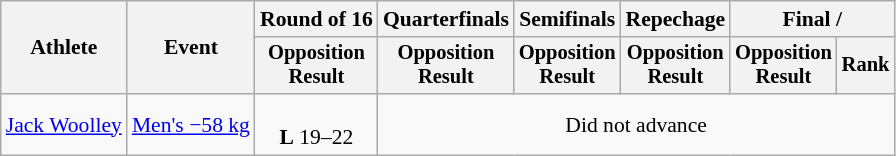<table class="wikitable" style="font-size:90%">
<tr>
<th rowspan="2">Athlete</th>
<th rowspan="2">Event</th>
<th>Round of 16</th>
<th>Quarterfinals</th>
<th>Semifinals</th>
<th>Repechage</th>
<th colspan=2>Final / </th>
</tr>
<tr style="font-size:95%">
<th>Opposition<br>Result</th>
<th>Opposition<br>Result</th>
<th>Opposition<br>Result</th>
<th>Opposition<br>Result</th>
<th>Opposition<br>Result</th>
<th>Rank</th>
</tr>
<tr align=center>
<td align=left><a href='#'>Jack Woolley</a></td>
<td align=left><a href='#'>Men's −58 kg</a></td>
<td><br><strong>L</strong> 19–22</td>
<td colspan=5>Did not advance</td>
</tr>
</table>
